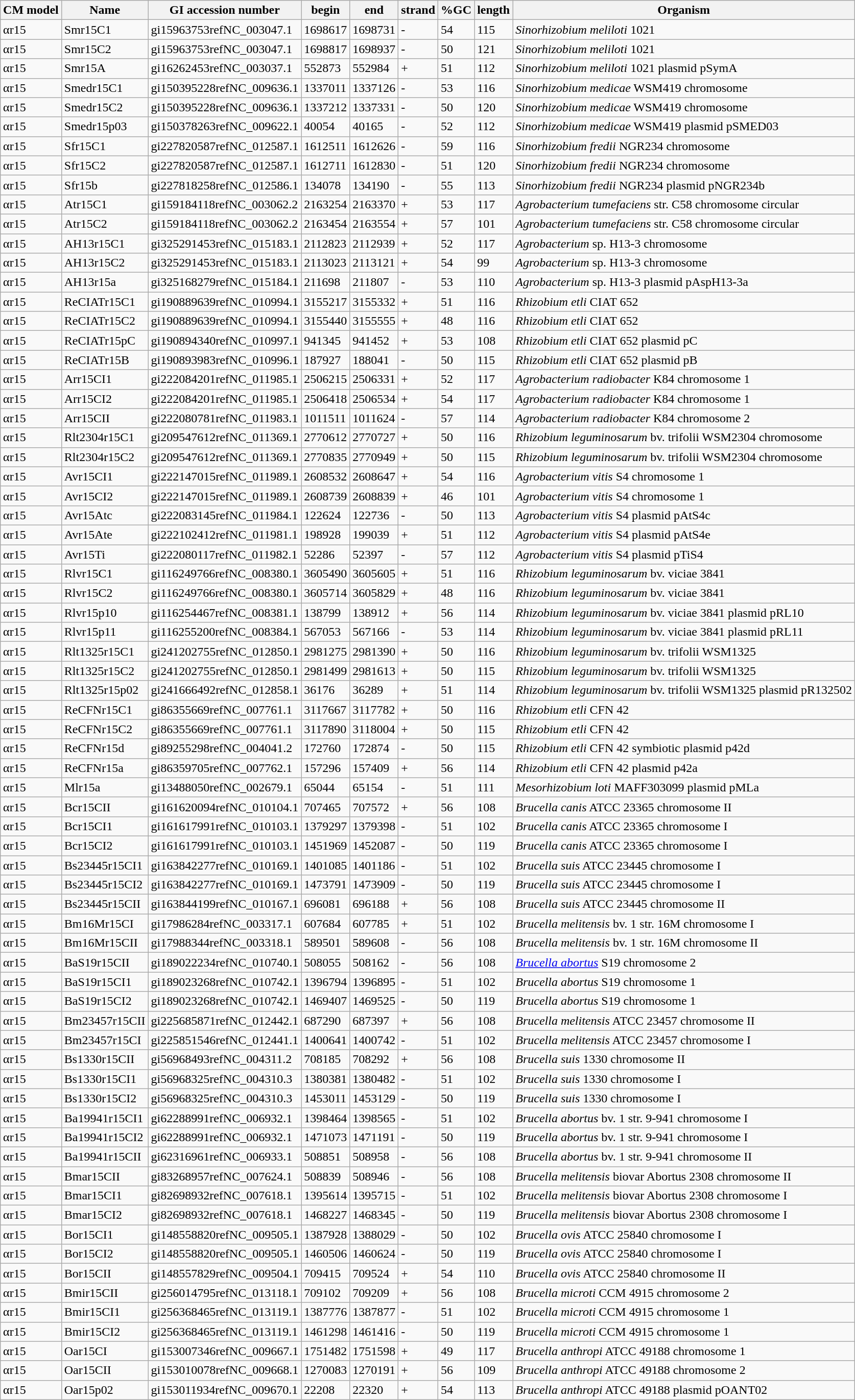<table class="wikitable" style="text-align:left; margin:1em auto;" border="1">
<tr>
<th>CM model</th>
<th>Name</th>
<th>GI accession number</th>
<th>begin</th>
<th>end</th>
<th>strand</th>
<th>%GC</th>
<th>length</th>
<th>Organism</th>
</tr>
<tr>
<td class=cellinside>αr15</td>
<td class=cellinside>Smr15C1</td>
<td class=cellinside>gi15963753refNC_003047.1</td>
<td class=cellinside>1698617</td>
<td class=cellinside>1698731</td>
<td class=cellinside>-</td>
<td class=cellinside>54</td>
<td class=cellinside>115</td>
<td class=cellinside><em>Sinorhizobium meliloti</em> 1021</td>
</tr>
<tr>
<td class=cellinside>αr15</td>
<td class=cellinside>Smr15C2</td>
<td class=cellinside>gi15963753refNC_003047.1</td>
<td class=cellinside>1698817</td>
<td class=cellinside>1698937</td>
<td class=cellinside>-</td>
<td class=cellinside>50</td>
<td class=cellinside>121</td>
<td class=cellinside><em>Sinorhizobium meliloti</em> 1021</td>
</tr>
<tr>
<td class=cellinside>αr15</td>
<td class=cellinside>Smr15A</td>
<td class=cellinside>gi16262453refNC_003037.1</td>
<td class=cellinside>552873</td>
<td class=cellinside>552984</td>
<td class=cellinside>+</td>
<td class=cellinside>51</td>
<td class=cellinside>112</td>
<td class=cellinside><em>Sinorhizobium meliloti</em> 1021 plasmid pSymA</td>
</tr>
<tr>
<td class=cellinside>αr15</td>
<td class=cellinside>Smedr15C1</td>
<td class=cellinside>gi150395228refNC_009636.1</td>
<td class=cellinside>1337011</td>
<td class=cellinside>1337126</td>
<td class=cellinside>-</td>
<td class=cellinside>53</td>
<td class=cellinside>116</td>
<td class=cellinside><em>Sinorhizobium medicae</em> WSM419 chromosome</td>
</tr>
<tr>
<td class=cellinside>αr15</td>
<td class=cellinside>Smedr15C2</td>
<td class=cellinside>gi150395228refNC_009636.1</td>
<td class=cellinside>1337212</td>
<td class=cellinside>1337331</td>
<td class=cellinside>-</td>
<td class=cellinside>50</td>
<td class=cellinside>120</td>
<td class=cellinside><em>Sinorhizobium medicae</em> WSM419 chromosome</td>
</tr>
<tr>
<td class=cellinside>αr15</td>
<td class=cellinside>Smedr15p03</td>
<td class=cellinside>gi150378263refNC_009622.1</td>
<td class=cellinside>40054</td>
<td class=cellinside>40165</td>
<td class=cellinside>-</td>
<td class=cellinside>52</td>
<td class=cellinside>112</td>
<td class=cellinside><em>Sinorhizobium medicae</em> WSM419 plasmid pSMED03</td>
</tr>
<tr>
<td class=cellinside>αr15</td>
<td class=cellinside>Sfr15C1</td>
<td class=cellinside>gi227820587refNC_012587.1</td>
<td class=cellinside>1612511</td>
<td class=cellinside>1612626</td>
<td class=cellinside>-</td>
<td class=cellinside>59</td>
<td class=cellinside>116</td>
<td class=cellinside><em>Sinorhizobium fredii</em> NGR234 chromosome</td>
</tr>
<tr>
<td class=cellinside>αr15</td>
<td class=cellinside>Sfr15C2</td>
<td class=cellinside>gi227820587refNC_012587.1</td>
<td class=cellinside>1612711</td>
<td class=cellinside>1612830</td>
<td class=cellinside>-</td>
<td class=cellinside>51</td>
<td class=cellinside>120</td>
<td class=cellinside><em>Sinorhizobium fredii</em> NGR234 chromosome</td>
</tr>
<tr>
<td class=cellinside>αr15</td>
<td class=cellinside>Sfr15b</td>
<td class=cellinside>gi227818258refNC_012586.1</td>
<td class=cellinside>134078</td>
<td class=cellinside>134190</td>
<td class=cellinside>-</td>
<td class=cellinside>55</td>
<td class=cellinside>113</td>
<td class=cellinside><em>Sinorhizobium fredii</em> NGR234 plasmid pNGR234b</td>
</tr>
<tr>
<td class=cellinside>αr15</td>
<td class=cellinside>Atr15C1</td>
<td class=cellinside>gi159184118refNC_003062.2</td>
<td class=cellinside>2163254</td>
<td class=cellinside>2163370</td>
<td class=cellinside>+</td>
<td class=cellinside>53</td>
<td class=cellinside>117</td>
<td class=cellinside><em>Agrobacterium tumefaciens</em> str. C58 chromosome circular</td>
</tr>
<tr>
<td class=cellinside>αr15</td>
<td class=cellinside>Atr15C2</td>
<td class=cellinside>gi159184118refNC_003062.2</td>
<td class=cellinside>2163454</td>
<td class=cellinside>2163554</td>
<td class=cellinside>+</td>
<td class=cellinside>57</td>
<td class=cellinside>101</td>
<td class=cellinside><em>Agrobacterium tumefaciens</em> str. C58 chromosome circular</td>
</tr>
<tr>
<td class=cellinside>αr15</td>
<td class=cellinside>AH13r15C1</td>
<td class=cellinside>gi325291453refNC_015183.1</td>
<td class=cellinside>2112823</td>
<td class=cellinside>2112939</td>
<td class=cellinside>+</td>
<td class=cellinside>52</td>
<td class=cellinside>117</td>
<td class=cellinside><em>Agrobacterium</em> sp. H13-3 chromosome</td>
</tr>
<tr>
<td class=cellinside>αr15</td>
<td class=cellinside>AH13r15C2</td>
<td class=cellinside>gi325291453refNC_015183.1</td>
<td class=cellinside>2113023</td>
<td class=cellinside>2113121</td>
<td class=cellinside>+</td>
<td class=cellinside>54</td>
<td class=cellinside>99</td>
<td class=cellinside><em>Agrobacterium</em> sp. H13-3 chromosome</td>
</tr>
<tr>
<td class=cellinside>αr15</td>
<td class=cellinside>AH13r15a</td>
<td class=cellinside>gi325168279refNC_015184.1</td>
<td class=cellinside>211698</td>
<td class=cellinside>211807</td>
<td class=cellinside>-</td>
<td class=cellinside>53</td>
<td class=cellinside>110</td>
<td class=cellinside><em>Agrobacterium</em> sp. H13-3 plasmid pAspH13-3a</td>
</tr>
<tr>
<td class=cellinside>αr15</td>
<td class=cellinside>ReCIATr15C1</td>
<td class=cellinside>gi190889639refNC_010994.1</td>
<td class=cellinside>3155217</td>
<td class=cellinside>3155332</td>
<td class=cellinside>+</td>
<td class=cellinside>51</td>
<td class=cellinside>116</td>
<td class=cellinside><em>Rhizobium etli</em> CIAT 652</td>
</tr>
<tr>
<td class=cellinside>αr15</td>
<td class=cellinside>ReCIATr15C2</td>
<td class=cellinside>gi190889639refNC_010994.1</td>
<td class=cellinside>3155440</td>
<td class=cellinside>3155555</td>
<td class=cellinside>+</td>
<td class=cellinside>48</td>
<td class=cellinside>116</td>
<td class=cellinside><em>Rhizobium etli</em> CIAT 652</td>
</tr>
<tr>
<td class=cellinside>αr15</td>
<td class=cellinside>ReCIATr15pC</td>
<td class=cellinside>gi190894340refNC_010997.1</td>
<td class=cellinside>941345</td>
<td class=cellinside>941452</td>
<td class=cellinside>+</td>
<td class=cellinside>53</td>
<td class=cellinside>108</td>
<td class=cellinside><em>Rhizobium etli</em> CIAT 652 plasmid pC</td>
</tr>
<tr>
<td class=cellinside>αr15</td>
<td class=cellinside>ReCIATr15B</td>
<td class=cellinside>gi190893983refNC_010996.1</td>
<td class=cellinside>187927</td>
<td class=cellinside>188041</td>
<td class=cellinside>-</td>
<td class=cellinside>50</td>
<td class=cellinside>115</td>
<td class=cellinside><em>Rhizobium etli</em> CIAT 652 plasmid pB</td>
</tr>
<tr>
<td class=cellinside>αr15</td>
<td class=cellinside>Arr15CI1</td>
<td class=cellinside>gi222084201refNC_011985.1</td>
<td class=cellinside>2506215</td>
<td class=cellinside>2506331</td>
<td class=cellinside>+</td>
<td class=cellinside>52</td>
<td class=cellinside>117</td>
<td class=cellinside><em>Agrobacterium radiobacter</em> K84 chromosome 1</td>
</tr>
<tr>
<td class=cellinside>αr15</td>
<td class=cellinside>Arr15CI2</td>
<td class=cellinside>gi222084201refNC_011985.1</td>
<td class=cellinside>2506418</td>
<td class=cellinside>2506534</td>
<td class=cellinside>+</td>
<td class=cellinside>54</td>
<td class=cellinside>117</td>
<td class=cellinside><em>Agrobacterium radiobacter</em> K84 chromosome 1</td>
</tr>
<tr>
<td class=cellinside>αr15</td>
<td class=cellinside>Arr15CII</td>
<td class=cellinside>gi222080781refNC_011983.1</td>
<td class=cellinside>1011511</td>
<td class=cellinside>1011624</td>
<td class=cellinside>-</td>
<td class=cellinside>57</td>
<td class=cellinside>114</td>
<td class=cellinside><em>Agrobacterium radiobacter</em> K84 chromosome 2</td>
</tr>
<tr>
<td class=cellinside>αr15</td>
<td class=cellinside>Rlt2304r15C1</td>
<td class=cellinside>gi209547612refNC_011369.1</td>
<td class=cellinside>2770612</td>
<td class=cellinside>2770727</td>
<td class=cellinside>+</td>
<td class=cellinside>50</td>
<td class=cellinside>116</td>
<td class=cellinside><em>Rhizobium leguminosarum</em> bv. trifolii WSM2304 chromosome</td>
</tr>
<tr>
<td class=cellinside>αr15</td>
<td class=cellinside>Rlt2304r15C2</td>
<td class=cellinside>gi209547612refNC_011369.1</td>
<td class=cellinside>2770835</td>
<td class=cellinside>2770949</td>
<td class=cellinside>+</td>
<td class=cellinside>50</td>
<td class=cellinside>115</td>
<td class=cellinside><em>Rhizobium leguminosarum</em> bv. trifolii WSM2304 chromosome</td>
</tr>
<tr>
<td class=cellinside>αr15</td>
<td class=cellinside>Avr15CI1</td>
<td class=cellinside>gi222147015refNC_011989.1</td>
<td class=cellinside>2608532</td>
<td class=cellinside>2608647</td>
<td class=cellinside>+</td>
<td class=cellinside>54</td>
<td class=cellinside>116</td>
<td class=cellinside><em>Agrobacterium vitis</em> S4 chromosome 1</td>
</tr>
<tr>
<td class=cellinside>αr15</td>
<td class=cellinside>Avr15CI2</td>
<td class=cellinside>gi222147015refNC_011989.1</td>
<td class=cellinside>2608739</td>
<td class=cellinside>2608839</td>
<td class=cellinside>+</td>
<td class=cellinside>46</td>
<td class=cellinside>101</td>
<td class=cellinside><em>Agrobacterium vitis</em> S4 chromosome 1</td>
</tr>
<tr>
<td class=cellinside>αr15</td>
<td class=cellinside>Avr15Atc</td>
<td class=cellinside>gi222083145refNC_011984.1</td>
<td class=cellinside>122624</td>
<td class=cellinside>122736</td>
<td class=cellinside>-</td>
<td class=cellinside>50</td>
<td class=cellinside>113</td>
<td class=cellinside><em>Agrobacterium vitis</em> S4 plasmid pAtS4c</td>
</tr>
<tr>
<td class=cellinside>αr15</td>
<td class=cellinside>Avr15Ate</td>
<td class=cellinside>gi222102412refNC_011981.1</td>
<td class=cellinside>198928</td>
<td class=cellinside>199039</td>
<td class=cellinside>+</td>
<td class=cellinside>51</td>
<td class=cellinside>112</td>
<td class=cellinside><em>Agrobacterium vitis</em> S4 plasmid pAtS4e</td>
</tr>
<tr>
<td class=cellinside>αr15</td>
<td class=cellinside>Avr15Ti</td>
<td class=cellinside>gi222080117refNC_011982.1</td>
<td class=cellinside>52286</td>
<td class=cellinside>52397</td>
<td class=cellinside>-</td>
<td class=cellinside>57</td>
<td class=cellinside>112</td>
<td class=cellinside><em>Agrobacterium vitis</em> S4 plasmid pTiS4</td>
</tr>
<tr>
<td class=cellinside>αr15</td>
<td class=cellinside>Rlvr15C1</td>
<td class=cellinside>gi116249766refNC_008380.1</td>
<td class=cellinside>3605490</td>
<td class=cellinside>3605605</td>
<td class=cellinside>+</td>
<td class=cellinside>51</td>
<td class=cellinside>116</td>
<td class=cellinside><em>Rhizobium leguminosarum</em> bv. viciae 3841</td>
</tr>
<tr>
<td class=cellinside>αr15</td>
<td class=cellinside>Rlvr15C2</td>
<td class=cellinside>gi116249766refNC_008380.1</td>
<td class=cellinside>3605714</td>
<td class=cellinside>3605829</td>
<td class=cellinside>+</td>
<td class=cellinside>48</td>
<td class=cellinside>116</td>
<td class=cellinside><em>Rhizobium leguminosarum</em> bv. viciae 3841</td>
</tr>
<tr>
<td class=cellinside>αr15</td>
<td class=cellinside>Rlvr15p10</td>
<td class=cellinside>gi116254467refNC_008381.1</td>
<td class=cellinside>138799</td>
<td class=cellinside>138912</td>
<td class=cellinside>+</td>
<td class=cellinside>56</td>
<td class=cellinside>114</td>
<td class=cellinside><em>Rhizobium leguminosarum</em> bv. viciae 3841 plasmid pRL10</td>
</tr>
<tr>
<td class=cellinside>αr15</td>
<td class=cellinside>Rlvr15p11</td>
<td class=cellinside>gi116255200refNC_008384.1</td>
<td class=cellinside>567053</td>
<td class=cellinside>567166</td>
<td class=cellinside>-</td>
<td class=cellinside>53</td>
<td class=cellinside>114</td>
<td class=cellinside><em>Rhizobium leguminosarum</em> bv. viciae 3841 plasmid pRL11</td>
</tr>
<tr>
<td class=cellinside>αr15</td>
<td class=cellinside>Rlt1325r15C1</td>
<td class=cellinside>gi241202755refNC_012850.1</td>
<td class=cellinside>2981275</td>
<td class=cellinside>2981390</td>
<td class=cellinside>+</td>
<td class=cellinside>50</td>
<td class=cellinside>116</td>
<td class=cellinside><em>Rhizobium leguminosarum</em> bv. trifolii WSM1325</td>
</tr>
<tr>
<td class=cellinside>αr15</td>
<td class=cellinside>Rlt1325r15C2</td>
<td class=cellinside>gi241202755refNC_012850.1</td>
<td class=cellinside>2981499</td>
<td class=cellinside>2981613</td>
<td class=cellinside>+</td>
<td class=cellinside>50</td>
<td class=cellinside>115</td>
<td class=cellinside><em>Rhizobium leguminosarum</em> bv. trifolii WSM1325</td>
</tr>
<tr>
<td class=cellinside>αr15</td>
<td class=cellinside>Rlt1325r15p02</td>
<td class=cellinside>gi241666492refNC_012858.1</td>
<td class=cellinside>36176</td>
<td class=cellinside>36289</td>
<td class=cellinside>+</td>
<td class=cellinside>51</td>
<td class=cellinside>114</td>
<td class=cellinside><em>Rhizobium leguminosarum</em> bv. trifolii WSM1325 plasmid pR132502</td>
</tr>
<tr>
<td class=cellinside>αr15</td>
<td class=cellinside>ReCFNr15C1</td>
<td class=cellinside>gi86355669refNC_007761.1</td>
<td class=cellinside>3117667</td>
<td class=cellinside>3117782</td>
<td class=cellinside>+</td>
<td class=cellinside>50</td>
<td class=cellinside>116</td>
<td class=cellinside><em>Rhizobium etli</em> CFN 42</td>
</tr>
<tr>
<td class=cellinside>αr15</td>
<td class=cellinside>ReCFNr15C2</td>
<td class=cellinside>gi86355669refNC_007761.1</td>
<td class=cellinside>3117890</td>
<td class=cellinside>3118004</td>
<td class=cellinside>+</td>
<td class=cellinside>50</td>
<td class=cellinside>115</td>
<td class=cellinside><em>Rhizobium etli</em> CFN 42</td>
</tr>
<tr>
<td class=cellinside>αr15</td>
<td class=cellinside>ReCFNr15d</td>
<td class=cellinside>gi89255298refNC_004041.2</td>
<td class=cellinside>172760</td>
<td class=cellinside>172874</td>
<td class=cellinside>-</td>
<td class=cellinside>50</td>
<td class=cellinside>115</td>
<td class=cellinside><em>Rhizobium etli</em> CFN 42 symbiotic plasmid p42d</td>
</tr>
<tr>
<td class=cellinside>αr15</td>
<td class=cellinside>ReCFNr15a</td>
<td class=cellinside>gi86359705refNC_007762.1</td>
<td class=cellinside>157296</td>
<td class=cellinside>157409</td>
<td class=cellinside>+</td>
<td class=cellinside>56</td>
<td class=cellinside>114</td>
<td class=cellinside><em>Rhizobium etli</em> CFN 42 plasmid p42a</td>
</tr>
<tr>
<td class=cellinside>αr15</td>
<td class=cellinside>Mlr15a</td>
<td class=cellinside>gi13488050refNC_002679.1</td>
<td class=cellinside>65044</td>
<td class=cellinside>65154</td>
<td class=cellinside>-</td>
<td class=cellinside>51</td>
<td class=cellinside>111</td>
<td class=cellinside><em>Mesorhizobium loti</em> MAFF303099 plasmid pMLa</td>
</tr>
<tr>
<td class=cellinside>αr15</td>
<td class=cellinside>Bcr15CII</td>
<td class=cellinside>gi161620094refNC_010104.1</td>
<td class=cellinside>707465</td>
<td class=cellinside>707572</td>
<td class=cellinside>+</td>
<td class=cellinside>56</td>
<td class=cellinside>108</td>
<td class=cellinside><em>Brucella canis</em> ATCC 23365 chromosome II</td>
</tr>
<tr>
<td class=cellinside>αr15</td>
<td class=cellinside>Bcr15CI1</td>
<td class=cellinside>gi161617991refNC_010103.1</td>
<td class=cellinside>1379297</td>
<td class=cellinside>1379398</td>
<td class=cellinside>-</td>
<td class=cellinside>51</td>
<td class=cellinside>102</td>
<td class=cellinside><em>Brucella canis</em> ATCC 23365 chromosome I</td>
</tr>
<tr>
<td class=cellinside>αr15</td>
<td class=cellinside>Bcr15CI2</td>
<td class=cellinside>gi161617991refNC_010103.1</td>
<td class=cellinside>1451969</td>
<td class=cellinside>1452087</td>
<td class=cellinside>-</td>
<td class=cellinside>50</td>
<td class=cellinside>119</td>
<td class=cellinside><em>Brucella canis</em> ATCC 23365 chromosome I</td>
</tr>
<tr>
<td class=cellinside>αr15</td>
<td class=cellinside>Bs23445r15CI1</td>
<td class=cellinside>gi163842277refNC_010169.1</td>
<td class=cellinside>1401085</td>
<td class=cellinside>1401186</td>
<td class=cellinside>-</td>
<td class=cellinside>51</td>
<td class=cellinside>102</td>
<td class=cellinside><em>Brucella suis</em> ATCC 23445 chromosome I</td>
</tr>
<tr>
<td class=cellinside>αr15</td>
<td class=cellinside>Bs23445r15CI2</td>
<td class=cellinside>gi163842277refNC_010169.1</td>
<td class=cellinside>1473791</td>
<td class=cellinside>1473909</td>
<td class=cellinside>-</td>
<td class=cellinside>50</td>
<td class=cellinside>119</td>
<td class=cellinside><em>Brucella suis</em> ATCC 23445 chromosome I</td>
</tr>
<tr>
<td class=cellinside>αr15</td>
<td class=cellinside>Bs23445r15CII</td>
<td class=cellinside>gi163844199refNC_010167.1</td>
<td class=cellinside>696081</td>
<td class=cellinside>696188</td>
<td class=cellinside>+</td>
<td class=cellinside>56</td>
<td class=cellinside>108</td>
<td class=cellinside><em>Brucella suis</em> ATCC 23445 chromosome II</td>
</tr>
<tr>
<td class=cellinside>αr15</td>
<td class=cellinside>Bm16Mr15CI</td>
<td class=cellinside>gi17986284refNC_003317.1</td>
<td class=cellinside>607684</td>
<td class=cellinside>607785</td>
<td class=cellinside>+</td>
<td class=cellinside>51</td>
<td class=cellinside>102</td>
<td class=cellinside><em>Brucella melitensis</em> bv. 1 str. 16M chromosome I</td>
</tr>
<tr>
<td class=cellinside>αr15</td>
<td class=cellinside>Bm16Mr15CII</td>
<td class=cellinside>gi17988344refNC_003318.1</td>
<td class=cellinside>589501</td>
<td class=cellinside>589608</td>
<td class=cellinside>-</td>
<td class=cellinside>56</td>
<td class=cellinside>108</td>
<td class=cellinside><em>Brucella melitensis</em> bv. 1 str. 16M chromosome II</td>
</tr>
<tr>
<td class=cellinside>αr15</td>
<td class=cellinside>BaS19r15CII</td>
<td class=cellinside>gi189022234refNC_010740.1</td>
<td class=cellinside>508055</td>
<td class=cellinside>508162</td>
<td class=cellinside>-</td>
<td class=cellinside>56</td>
<td class=cellinside>108</td>
<td class=cellinside><em><a href='#'>Brucella abortus</a></em> S19 chromosome 2</td>
</tr>
<tr>
<td class=cellinside>αr15</td>
<td class=cellinside>BaS19r15CI1</td>
<td class=cellinside>gi189023268refNC_010742.1</td>
<td class=cellinside>1396794</td>
<td class=cellinside>1396895</td>
<td class=cellinside>-</td>
<td class=cellinside>51</td>
<td class=cellinside>102</td>
<td class=cellinside><em>Brucella abortus</em> S19 chromosome 1</td>
</tr>
<tr>
<td class=cellinside>αr15</td>
<td class=cellinside>BaS19r15CI2</td>
<td class=cellinside>gi189023268refNC_010742.1</td>
<td class=cellinside>1469407</td>
<td class=cellinside>1469525</td>
<td class=cellinside>-</td>
<td class=cellinside>50</td>
<td class=cellinside>119</td>
<td class=cellinside><em>Brucella abortus</em> S19 chromosome 1</td>
</tr>
<tr>
<td class=cellinside>αr15</td>
<td class=cellinside>Bm23457r15CII</td>
<td class=cellinside>gi225685871refNC_012442.1</td>
<td class=cellinside>687290</td>
<td class=cellinside>687397</td>
<td class=cellinside>+</td>
<td class=cellinside>56</td>
<td class=cellinside>108</td>
<td class=cellinside><em>Brucella melitensis</em> ATCC 23457 chromosome II</td>
</tr>
<tr>
<td class=cellinside>αr15</td>
<td class=cellinside>Bm23457r15CI</td>
<td class=cellinside>gi225851546refNC_012441.1</td>
<td class=cellinside>1400641</td>
<td class=cellinside>1400742</td>
<td class=cellinside>-</td>
<td class=cellinside>51</td>
<td class=cellinside>102</td>
<td class=cellinside><em>Brucella melitensis</em> ATCC 23457 chromosome I</td>
</tr>
<tr>
<td class=cellinside>αr15</td>
<td class=cellinside>Bs1330r15CII</td>
<td class=cellinside>gi56968493refNC_004311.2</td>
<td class=cellinside>708185</td>
<td class=cellinside>708292</td>
<td class=cellinside>+</td>
<td class=cellinside>56</td>
<td class=cellinside>108</td>
<td class=cellinside><em>Brucella suis</em> 1330 chromosome II</td>
</tr>
<tr>
<td class=cellinside>αr15</td>
<td class=cellinside>Bs1330r15CI1</td>
<td class=cellinside>gi56968325refNC_004310.3</td>
<td class=cellinside>1380381</td>
<td class=cellinside>1380482</td>
<td class=cellinside>-</td>
<td class=cellinside>51</td>
<td class=cellinside>102</td>
<td class=cellinside><em>Brucella suis</em> 1330 chromosome I</td>
</tr>
<tr>
<td class=cellinside>αr15</td>
<td class=cellinside>Bs1330r15CI2</td>
<td class=cellinside>gi56968325refNC_004310.3</td>
<td class=cellinside>1453011</td>
<td class=cellinside>1453129</td>
<td class=cellinside>-</td>
<td class=cellinside>50</td>
<td class=cellinside>119</td>
<td class=cellinside><em>Brucella suis</em> 1330 chromosome I</td>
</tr>
<tr>
<td class=cellinside>αr15</td>
<td class=cellinside>Ba19941r15CI1</td>
<td class=cellinside>gi62288991refNC_006932.1</td>
<td class=cellinside>1398464</td>
<td class=cellinside>1398565</td>
<td class=cellinside>-</td>
<td class=cellinside>51</td>
<td class=cellinside>102</td>
<td class=cellinside><em>Brucella abortus</em> bv. 1 str. 9-941 chromosome I</td>
</tr>
<tr>
<td class=cellinside>αr15</td>
<td class=cellinside>Ba19941r15CI2</td>
<td class=cellinside>gi62288991refNC_006932.1</td>
<td class=cellinside>1471073</td>
<td class=cellinside>1471191</td>
<td class=cellinside>-</td>
<td class=cellinside>50</td>
<td class=cellinside>119</td>
<td class=cellinside><em>Brucella abortus</em> bv. 1 str. 9-941 chromosome I</td>
</tr>
<tr>
<td class=cellinside>αr15</td>
<td class=cellinside>Ba19941r15CII</td>
<td class=cellinside>gi62316961refNC_006933.1</td>
<td class=cellinside>508851</td>
<td class=cellinside>508958</td>
<td class=cellinside>-</td>
<td class=cellinside>56</td>
<td class=cellinside>108</td>
<td class=cellinside><em>Brucella abortus</em> bv. 1 str. 9-941 chromosome II</td>
</tr>
<tr>
<td class=cellinside>αr15</td>
<td class=cellinside>Bmar15CII</td>
<td class=cellinside>gi83268957refNC_007624.1</td>
<td class=cellinside>508839</td>
<td class=cellinside>508946</td>
<td class=cellinside>-</td>
<td class=cellinside>56</td>
<td class=cellinside>108</td>
<td class=cellinside><em>Brucella melitensis</em> biovar Abortus 2308 chromosome II</td>
</tr>
<tr>
<td class=cellinside>αr15</td>
<td class=cellinside>Bmar15CI1</td>
<td class=cellinside>gi82698932refNC_007618.1</td>
<td class=cellinside>1395614</td>
<td class=cellinside>1395715</td>
<td class=cellinside>-</td>
<td class=cellinside>51</td>
<td class=cellinside>102</td>
<td class=cellinside><em>Brucella melitensis</em> biovar Abortus 2308 chromosome I</td>
</tr>
<tr>
<td class=cellinside>αr15</td>
<td class=cellinside>Bmar15CI2</td>
<td class=cellinside>gi82698932refNC_007618.1</td>
<td class=cellinside>1468227</td>
<td class=cellinside>1468345</td>
<td class=cellinside>-</td>
<td class=cellinside>50</td>
<td class=cellinside>119</td>
<td class=cellinside><em>Brucella melitensis</em> biovar Abortus 2308 chromosome I</td>
</tr>
<tr>
<td class=cellinside>αr15</td>
<td class=cellinside>Bor15CI1</td>
<td class=cellinside>gi148558820refNC_009505.1</td>
<td class=cellinside>1387928</td>
<td class=cellinside>1388029</td>
<td class=cellinside>-</td>
<td class=cellinside>50</td>
<td class=cellinside>102</td>
<td class=cellinside><em>Brucella ovis</em> ATCC 25840 chromosome I</td>
</tr>
<tr>
<td class=cellinside>αr15</td>
<td class=cellinside>Bor15CI2</td>
<td class=cellinside>gi148558820refNC_009505.1</td>
<td class=cellinside>1460506</td>
<td class=cellinside>1460624</td>
<td class=cellinside>-</td>
<td class=cellinside>50</td>
<td class=cellinside>119</td>
<td class=cellinside><em>Brucella ovis</em> ATCC 25840 chromosome I</td>
</tr>
<tr>
<td class=cellinside>αr15</td>
<td class=cellinside>Bor15CII</td>
<td class=cellinside>gi148557829refNC_009504.1</td>
<td class=cellinside>709415</td>
<td class=cellinside>709524</td>
<td class=cellinside>+</td>
<td class=cellinside>54</td>
<td class=cellinside>110</td>
<td class=cellinside><em>Brucella ovis</em> ATCC 25840 chromosome II</td>
</tr>
<tr>
<td class=cellinside>αr15</td>
<td class=cellinside>Bmir15CII</td>
<td class=cellinside>gi256014795refNC_013118.1</td>
<td class=cellinside>709102</td>
<td class=cellinside>709209</td>
<td class=cellinside>+</td>
<td class=cellinside>56</td>
<td class=cellinside>108</td>
<td class=cellinside><em>Brucella microti</em> CCM 4915 chromosome 2</td>
</tr>
<tr>
<td class=cellinside>αr15</td>
<td class=cellinside>Bmir15CI1</td>
<td class=cellinside>gi256368465refNC_013119.1</td>
<td class=cellinside>1387776</td>
<td class=cellinside>1387877</td>
<td class=cellinside>-</td>
<td class=cellinside>51</td>
<td class=cellinside>102</td>
<td class=cellinside><em>Brucella microti</em> CCM 4915 chromosome 1</td>
</tr>
<tr>
<td class=cellinside>αr15</td>
<td class=cellinside>Bmir15CI2</td>
<td class=cellinside>gi256368465refNC_013119.1</td>
<td class=cellinside>1461298</td>
<td class=cellinside>1461416</td>
<td class=cellinside>-</td>
<td class=cellinside>50</td>
<td class=cellinside>119</td>
<td class=cellinside><em>Brucella microti</em> CCM 4915 chromosome 1</td>
</tr>
<tr>
<td class=cellinside>αr15</td>
<td class=cellinside>Oar15CI</td>
<td class=cellinside>gi153007346refNC_009667.1</td>
<td class=cellinside>1751482</td>
<td class=cellinside>1751598</td>
<td class=cellinside>+</td>
<td class=cellinside>49</td>
<td class=cellinside>117</td>
<td class=cellinside><em>Brucella anthropi</em> ATCC 49188 chromosome 1</td>
</tr>
<tr>
<td class=cellinside>αr15</td>
<td class=cellinside>Oar15CII</td>
<td class=cellinside>gi153010078refNC_009668.1</td>
<td class=cellinside>1270083</td>
<td class=cellinside>1270191</td>
<td class=cellinside>+</td>
<td class=cellinside>56</td>
<td class=cellinside>109</td>
<td class=cellinside><em>Brucella anthropi</em> ATCC 49188 chromosome 2</td>
</tr>
<tr>
<td class=cellinside>αr15</td>
<td class=cellinside>Oar15p02</td>
<td class=cellinside>gi153011934refNC_009670.1</td>
<td class=cellinside>22208</td>
<td class=cellinside>22320</td>
<td class=cellinside>+</td>
<td class=cellinside>54</td>
<td class=cellinside>113</td>
<td class=cellinside><em>Brucella anthropi</em> ATCC 49188 plasmid pOANT02</td>
</tr>
</table>
